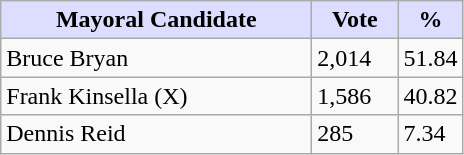<table class="wikitable">
<tr>
<th style="background:#ddf; width:200px;">Mayoral Candidate </th>
<th style="background:#ddf; width:50px;">Vote</th>
<th style="background:#ddf; width:30px;">%</th>
</tr>
<tr>
<td>Bruce Bryan</td>
<td>2,014</td>
<td>51.84</td>
</tr>
<tr>
<td>Frank Kinsella (X)</td>
<td>1,586</td>
<td>40.82</td>
</tr>
<tr>
<td>Dennis Reid</td>
<td>285</td>
<td>7.34</td>
</tr>
</table>
